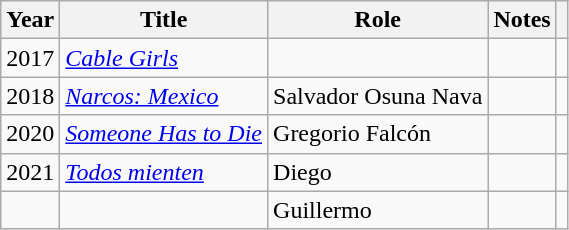<table class="wikitable">
<tr>
<th>Year</th>
<th>Title</th>
<th>Role</th>
<th>Notes</th>
<th></th>
</tr>
<tr>
<td>2017</td>
<td><em><a href='#'>Cable Girls</a></em></td>
<td></td>
<td></td>
<td align = "center"></td>
</tr>
<tr>
<td>2018</td>
<td><em><a href='#'>Narcos: Mexico</a></em></td>
<td>Salvador Osuna Nava</td>
<td></td>
<td align = "center"></td>
</tr>
<tr>
<td>2020</td>
<td><em><a href='#'>Someone Has to Die</a></em></td>
<td>Gregorio Falcón</td>
<td></td>
<td align = "center"></td>
</tr>
<tr>
<td align = "center">2021</td>
<td><em><a href='#'>Todos mienten</a></em></td>
<td>Diego</td>
<td></td>
<td align = "center"></td>
</tr>
<tr>
<td></td>
<td></td>
<td>Guillermo</td>
<td></td>
<td></td>
</tr>
</table>
